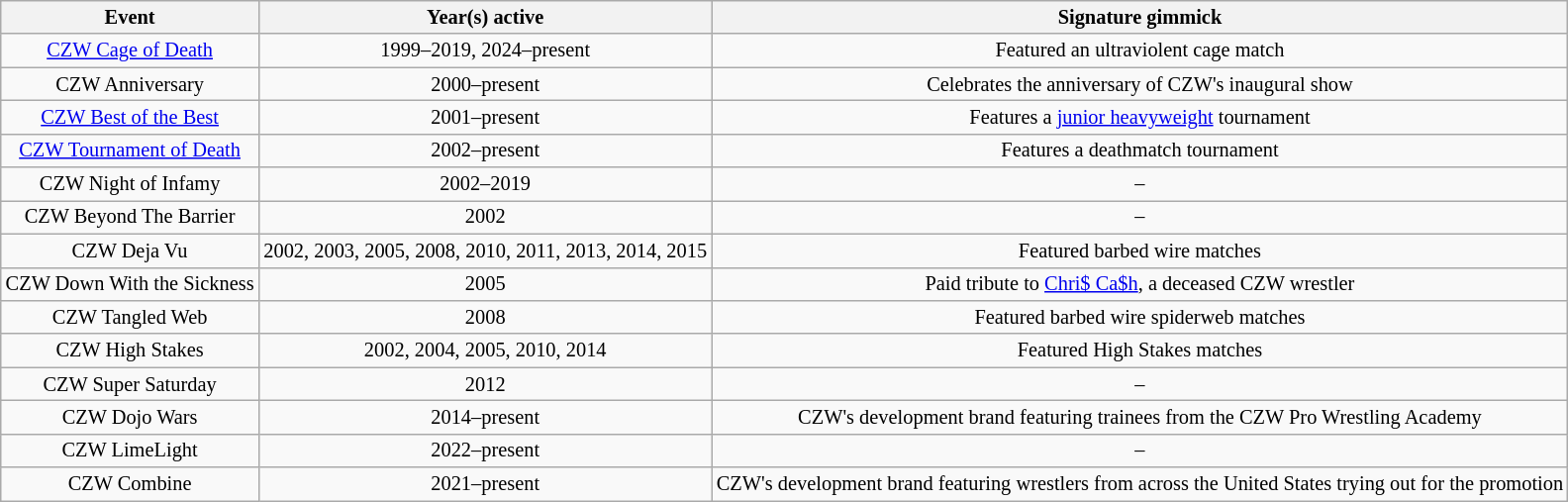<table class="wikitable" style="font-size:85%; text-align:center;">
<tr>
<th>Event</th>
<th>Year(s) active</th>
<th>Signature gimmick</th>
</tr>
<tr>
<td><a href='#'>CZW Cage of Death</a></td>
<td>1999–2019, 2024–present</td>
<td>Featured an ultraviolent cage match</td>
</tr>
<tr>
<td>CZW Anniversary</td>
<td>2000–present</td>
<td>Celebrates the anniversary of CZW's inaugural show</td>
</tr>
<tr>
<td><a href='#'>CZW Best of the Best</a></td>
<td>2001–present</td>
<td>Features a <a href='#'>junior heavyweight</a> tournament</td>
</tr>
<tr>
<td><a href='#'>CZW Tournament of Death</a></td>
<td>2002–present</td>
<td>Features a deathmatch tournament</td>
</tr>
<tr>
<td>CZW Night of Infamy</td>
<td>2002–2019</td>
<td>–</td>
</tr>
<tr>
<td>CZW Beyond The Barrier</td>
<td>2002</td>
<td>–</td>
</tr>
<tr>
<td>CZW Deja Vu</td>
<td>2002, 2003, 2005, 2008, 2010, 2011, 2013, 2014, 2015</td>
<td>Featured barbed wire matches</td>
</tr>
<tr>
<td>CZW Down With the Sickness</td>
<td>2005</td>
<td>Paid tribute to <a href='#'>Chri$ Ca$h</a>, a deceased CZW wrestler</td>
</tr>
<tr>
<td>CZW Tangled Web</td>
<td>2008</td>
<td>Featured barbed wire spiderweb matches</td>
</tr>
<tr>
<td>CZW High Stakes</td>
<td>2002, 2004, 2005, 2010, 2014</td>
<td>Featured High Stakes matches</td>
</tr>
<tr>
<td>CZW Super Saturday</td>
<td>2012</td>
<td>–</td>
</tr>
<tr>
<td>CZW Dojo Wars</td>
<td>2014–present</td>
<td>CZW's development brand featuring trainees from the CZW Pro Wrestling Academy</td>
</tr>
<tr>
<td>CZW LimeLight</td>
<td>2022–present</td>
<td>–</td>
</tr>
<tr>
<td>CZW Combine</td>
<td>2021–present</td>
<td>CZW's development brand featuring wrestlers from across the United States trying out for the promotion</td>
</tr>
</table>
